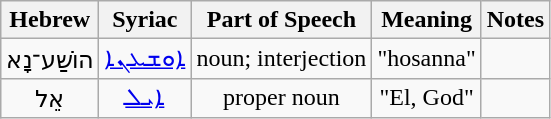<table class="wikitable">
<tr>
<th colspan="1">Hebrew</th>
<th colspan="1">Syriac</th>
<th>Part of Speech</th>
<th colspan="1">Meaning</th>
<th>Notes</th>
</tr>
<tr style="text-align:center;">
<td>הוֹשַׁע־נָא</td>
<td><a href='#'>ܐܘܫܥܢܐ</a></td>
<td>noun; interjection</td>
<td>"hosanna"</td>
<td></td>
</tr>
<tr style="text-align: center;">
<td>אֵל</td>
<td><a href='#'>ܐܝܠ</a></td>
<td>proper noun</td>
<td>"El, God"</td>
<td></td>
</tr>
</table>
